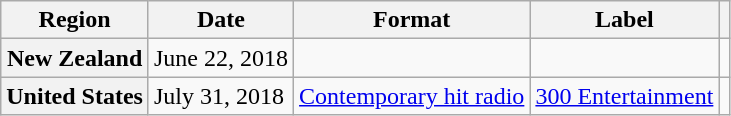<table class="wikitable plainrowheaders">
<tr>
<th scope="col">Region</th>
<th scope="col">Date</th>
<th scope="col">Format</th>
<th scope="col">Label</th>
<th scope="col"></th>
</tr>
<tr>
<th scope="row">New Zealand</th>
<td>June 22, 2018</td>
<td></td>
<td></td>
<td></td>
</tr>
<tr>
<th scope="row">United States</th>
<td rowspan="">July 31, 2018</td>
<td><a href='#'>Contemporary hit radio</a></td>
<td rowspan=""><a href='#'>300 Entertainment</a></td>
<td></td>
</tr>
</table>
